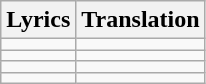<table class="wikitable">
<tr>
<th>Lyrics</th>
<th>Translation</th>
</tr>
<tr>
<td></td>
<td></td>
</tr>
<tr>
<td></td>
<td></td>
</tr>
<tr>
<td></td>
<td></td>
</tr>
<tr>
<td></td>
<td></td>
</tr>
</table>
